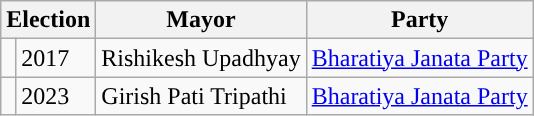<table class="wikitable">
<tr>
<th colspan="2">Election</th>
<th>Mayor</th>
<th>Party</th>
</tr>
<tr>
<td style="background-color: "></td>
<td>2017</td>
<td>Rishikesh Upadhyay</td>
<td><a href='#'>Bharatiya Janata Party</a></td>
</tr>
<tr>
<td style="background-color: "></td>
<td>2023</td>
<td>Girish Pati Tripathi</td>
<td><a href='#'>Bharatiya Janata Party</a></td>
</tr>
</table>
